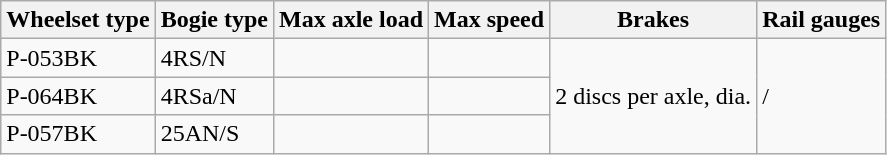<table class="wikitable">
<tr>
<th>Wheelset type</th>
<th>Bogie type</th>
<th>Max axle load</th>
<th>Max speed</th>
<th>Brakes</th>
<th>Rail gauges</th>
</tr>
<tr>
<td>P-053BK</td>
<td>4RS/N</td>
<td></td>
<td></td>
<td rowspan="3">2 discs per axle,  dia.</td>
<td rowspan="3"> / </td>
</tr>
<tr>
<td>P-064BK</td>
<td>4RSa/N</td>
<td></td>
<td></td>
</tr>
<tr>
<td>P-057BK</td>
<td>25AN/S</td>
<td></td>
<td></td>
</tr>
</table>
